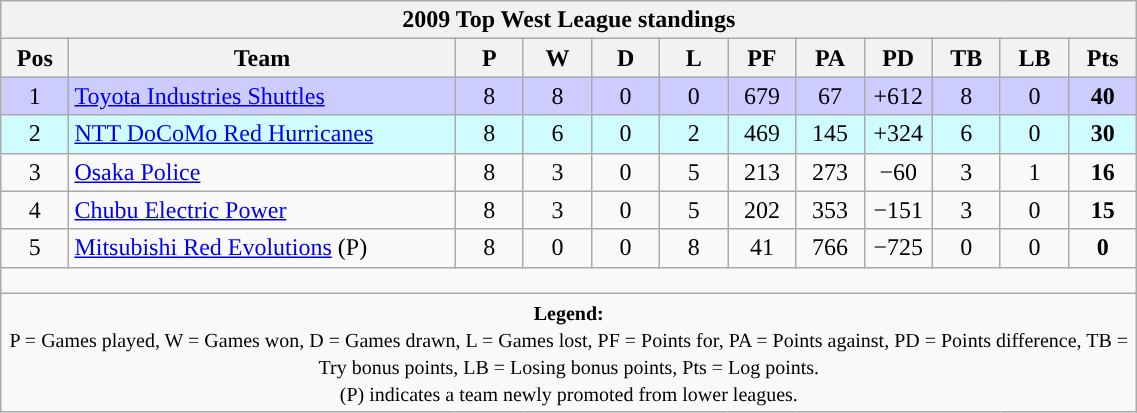<table class="wikitable" style="text-align:center; font-size:100%; width:60%;">
<tr>
<th colspan="100%" cellpadding="0" cellspacing="0"><strong>2009 Top West League standings</strong></th>
</tr>
<tr>
<th style="width:6%;">Pos</th>
<th style="width:34%;">Team</th>
<th style="width:6%;">P</th>
<th style="width:6%;">W</th>
<th style="width:6%;">D</th>
<th style="width:6%;">L</th>
<th style="width:6%;">PF</th>
<th style="width:6%;">PA</th>
<th style="width:6%;">PD</th>
<th style="width:6%;">TB</th>
<th style="width:6%;">LB</th>
<th style="width:6%;">Pts<br></th>
</tr>
<tr style="background:#CCCCFF;">
<td>1</td>
<td style="text-align:left;"><a href='#'>Toyota Industries Shuttles</a></td>
<td>8</td>
<td>8</td>
<td>0</td>
<td>0</td>
<td>679</td>
<td>67</td>
<td>+612</td>
<td>8</td>
<td>0</td>
<td><strong>40</strong></td>
</tr>
<tr style="background:#CFFCFF;">
<td>2</td>
<td style="text-align:left;"><a href='#'>NTT DoCoMo Red Hurricanes</a></td>
<td>8</td>
<td>6</td>
<td>0</td>
<td>2</td>
<td>469</td>
<td>145</td>
<td>+324</td>
<td>6</td>
<td>0</td>
<td><strong>30</strong></td>
</tr>
<tr>
<td>3</td>
<td style="text-align:left;"><a href='#'>Osaka Police</a></td>
<td>8</td>
<td>3</td>
<td>0</td>
<td>5</td>
<td>213</td>
<td>273</td>
<td>−60</td>
<td>3</td>
<td>1</td>
<td><strong>16</strong></td>
</tr>
<tr>
<td>4</td>
<td style="text-align:left;"><a href='#'>Chubu Electric Power</a></td>
<td>8</td>
<td>3</td>
<td>0</td>
<td>5</td>
<td>202</td>
<td>353</td>
<td>−151</td>
<td>3</td>
<td>0</td>
<td><strong>15</strong></td>
</tr>
<tr>
<td>5</td>
<td style="text-align:left;"><a href='#'>Mitsubishi Red Evolutions</a> (P)</td>
<td>8</td>
<td>0</td>
<td>0</td>
<td>8</td>
<td>41</td>
<td>766</td>
<td>−725</td>
<td>0</td>
<td>0</td>
<td><strong>0</strong></td>
</tr>
<tr>
<td colspan="100%" style="height:10px;"></td>
</tr>
<tr>
<td colspan="100%"><small><strong>Legend:</strong> <br> P = Games played, W = Games won, D = Games drawn, L = Games lost, PF = Points for, PA = Points against, PD = Points difference, TB = Try bonus points, LB = Losing bonus points, Pts = Log points. <br> (P) indicates a team newly promoted from lower leagues.</small></td>
</tr>
</table>
